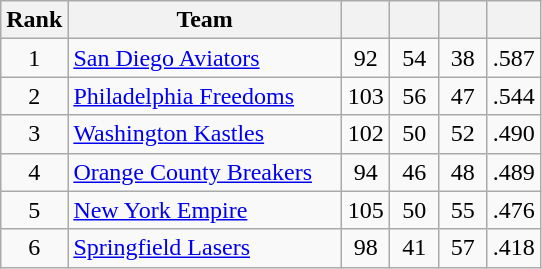<table class="wikitable sortable" style="text-align:left">
<tr>
<th width="25px">Rank</th>
<th width="175px">Team</th>
<th width="25px"></th>
<th width="25px"></th>
<th width="25px"></th>
<th width="25px"></th>
</tr>
<tr>
<td style="text-align:center">1</td>
<td><a href='#'>San Diego Aviators</a></td>
<td style="text-align:center">92</td>
<td style="text-align:center">54</td>
<td style="text-align:center">38</td>
<td style="text-align:center">.587</td>
</tr>
<tr>
<td style="text-align:center">2</td>
<td><a href='#'>Philadelphia Freedoms</a></td>
<td style="text-align:center">103</td>
<td style="text-align:center">56</td>
<td style="text-align:center">47</td>
<td style="text-align:center">.544</td>
</tr>
<tr>
<td style="text-align:center">3</td>
<td><a href='#'>Washington Kastles</a></td>
<td style="text-align:center">102</td>
<td style="text-align:center">50</td>
<td style="text-align:center">52</td>
<td style="text-align:center">.490</td>
</tr>
<tr>
<td style="text-align:center">4</td>
<td><a href='#'>Orange County Breakers</a></td>
<td style="text-align:center">94</td>
<td style="text-align:center">46</td>
<td style="text-align:center">48</td>
<td style="text-align:center">.489</td>
</tr>
<tr>
<td style="text-align:center">5</td>
<td><a href='#'>New York Empire</a></td>
<td style="text-align:center">105</td>
<td style="text-align:center">50</td>
<td style="text-align:center">55</td>
<td style="text-align:center">.476</td>
</tr>
<tr>
<td style="text-align:center">6</td>
<td><a href='#'>Springfield Lasers</a></td>
<td style="text-align:center">98</td>
<td style="text-align:center">41</td>
<td style="text-align:center">57</td>
<td style="text-align:center">.418</td>
</tr>
</table>
